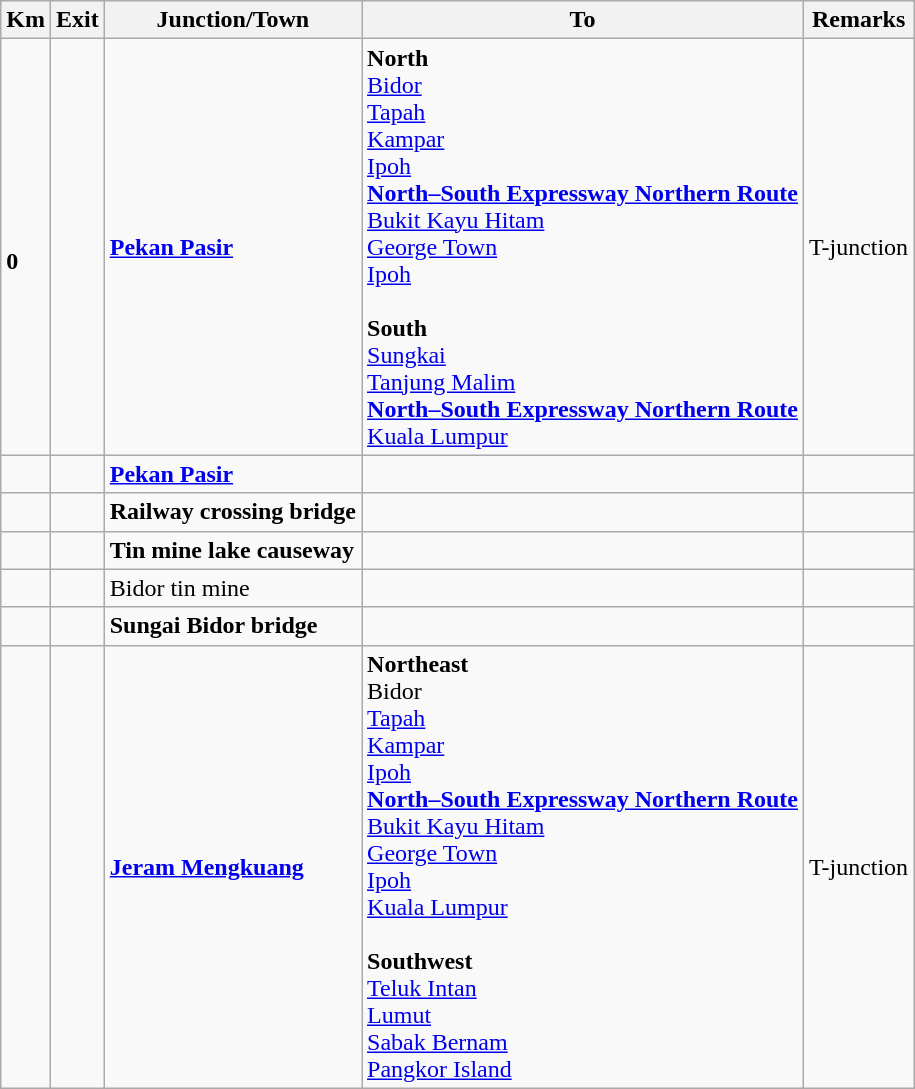<table class="wikitable">
<tr>
<th>Km</th>
<th>Exit</th>
<th>Junction/Town</th>
<th>To</th>
<th>Remarks</th>
</tr>
<tr>
<td><br><strong>0</strong></td>
<td></td>
<td><strong><a href='#'>Pekan Pasir</a></strong></td>
<td><strong>North</strong><br> <a href='#'>Bidor</a><br> <a href='#'>Tapah</a><br> <a href='#'>Kampar</a><br> <a href='#'>Ipoh</a><br>  <strong><a href='#'>North–South Expressway Northern Route</a></strong><br><a href='#'>Bukit Kayu Hitam</a><br><a href='#'>George Town</a><br><a href='#'>Ipoh</a><br><br><strong>South</strong><br> <a href='#'>Sungkai</a><br> <a href='#'>Tanjung Malim</a><br>  <strong><a href='#'>North–South Expressway Northern Route</a></strong><br><a href='#'>Kuala Lumpur</a></td>
<td>T-junction</td>
</tr>
<tr>
<td></td>
<td></td>
<td><strong><a href='#'>Pekan Pasir</a></strong></td>
<td></td>
<td></td>
</tr>
<tr>
<td></td>
<td></td>
<td><strong>Railway crossing bridge</strong></td>
<td></td>
<td></td>
</tr>
<tr>
<td></td>
<td></td>
<td><strong>Tin mine lake causeway</strong></td>
<td></td>
<td></td>
</tr>
<tr>
<td></td>
<td></td>
<td>Bidor tin mine</td>
<td></td>
<td></td>
</tr>
<tr>
<td></td>
<td></td>
<td><strong>Sungai Bidor bridge</strong></td>
<td></td>
<td></td>
</tr>
<tr>
<td></td>
<td></td>
<td><strong><a href='#'>Jeram Mengkuang</a></strong></td>
<td><strong>Northeast</strong><br> Bidor<br> <a href='#'>Tapah</a><br> <a href='#'>Kampar</a><br> <a href='#'>Ipoh</a><br>  <strong><a href='#'>North–South Expressway Northern Route</a></strong><br><a href='#'>Bukit Kayu Hitam</a><br><a href='#'>George Town</a><br><a href='#'>Ipoh</a><br><a href='#'>Kuala Lumpur</a><br><br><strong>Southwest</strong><br> <a href='#'>Teluk Intan</a><br> <a href='#'>Lumut</a><br> <a href='#'>Sabak Bernam</a><br> <a href='#'>Pangkor Island</a></td>
<td>T-junction</td>
</tr>
</table>
